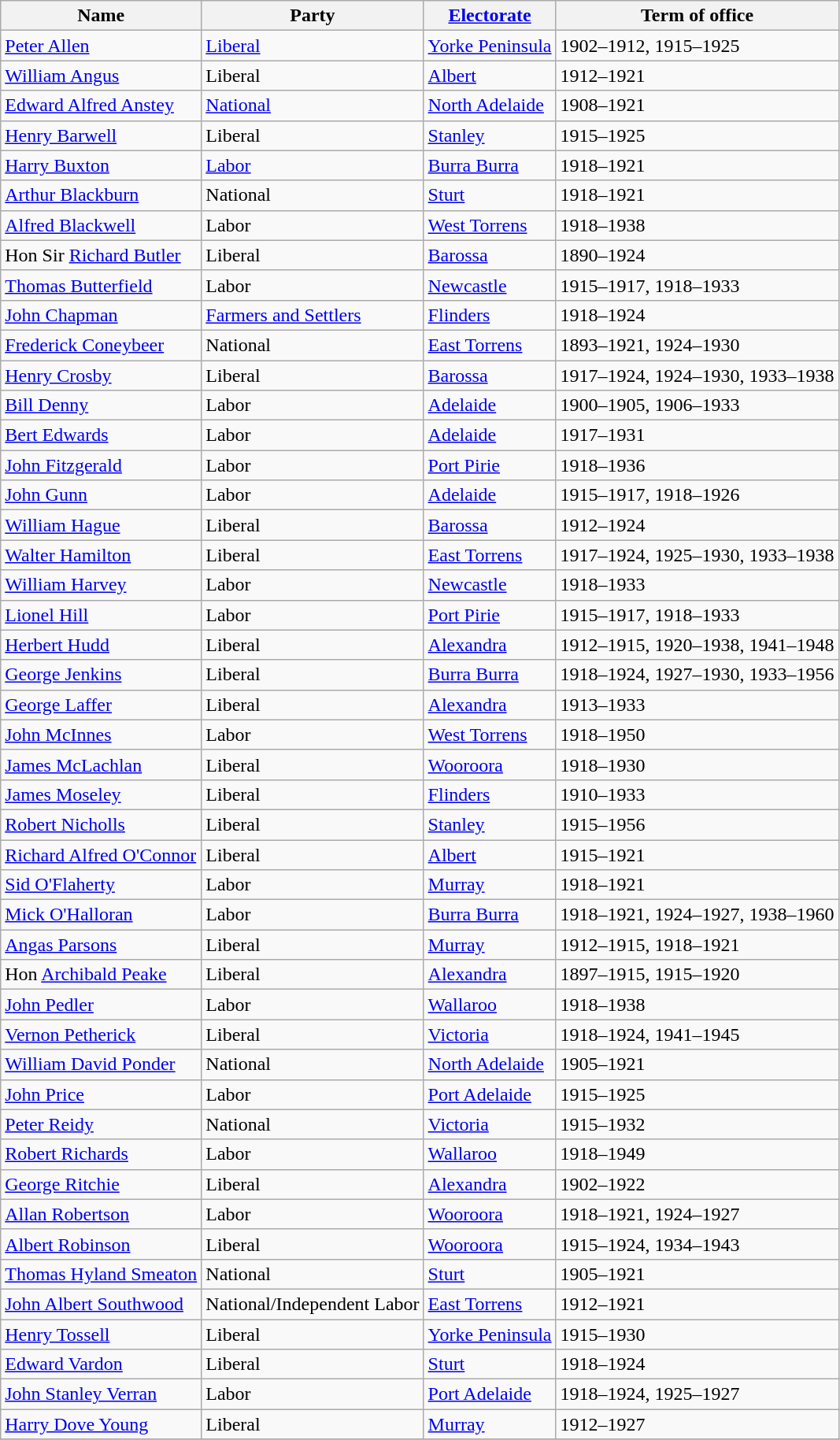<table class="wikitable sortable">
<tr>
<th>Name</th>
<th>Party</th>
<th><a href='#'>Electorate</a></th>
<th>Term of office</th>
</tr>
<tr>
<td><a href='#'>Peter Allen</a></td>
<td><a href='#'>Liberal</a></td>
<td><a href='#'>Yorke Peninsula</a></td>
<td>1902–1912, 1915–1925</td>
</tr>
<tr>
<td><a href='#'>William Angus</a></td>
<td>Liberal</td>
<td><a href='#'>Albert</a></td>
<td>1912–1921</td>
</tr>
<tr>
<td><a href='#'>Edward Alfred Anstey</a></td>
<td><a href='#'>National</a></td>
<td><a href='#'>North Adelaide</a></td>
<td>1908–1921</td>
</tr>
<tr>
<td><a href='#'>Henry Barwell</a></td>
<td>Liberal</td>
<td><a href='#'>Stanley</a></td>
<td>1915–1925</td>
</tr>
<tr>
<td><a href='#'>Harry Buxton</a></td>
<td><a href='#'>Labor</a></td>
<td><a href='#'>Burra Burra</a></td>
<td>1918–1921</td>
</tr>
<tr>
<td><a href='#'>Arthur Blackburn</a></td>
<td>National</td>
<td><a href='#'>Sturt</a></td>
<td>1918–1921</td>
</tr>
<tr>
<td><a href='#'>Alfred Blackwell</a></td>
<td>Labor</td>
<td><a href='#'>West Torrens</a></td>
<td>1918–1938</td>
</tr>
<tr>
<td>Hon Sir <a href='#'>Richard Butler</a></td>
<td>Liberal</td>
<td><a href='#'>Barossa</a></td>
<td>1890–1924</td>
</tr>
<tr>
<td><a href='#'>Thomas Butterfield</a></td>
<td>Labor</td>
<td><a href='#'>Newcastle</a></td>
<td>1915–1917, 1918–1933</td>
</tr>
<tr>
<td><a href='#'>John Chapman</a></td>
<td><a href='#'>Farmers and Settlers</a></td>
<td><a href='#'>Flinders</a></td>
<td>1918–1924</td>
</tr>
<tr>
<td><a href='#'>Frederick Coneybeer</a></td>
<td>National</td>
<td><a href='#'>East Torrens</a></td>
<td>1893–1921, 1924–1930</td>
</tr>
<tr>
<td><a href='#'>Henry Crosby</a></td>
<td>Liberal</td>
<td><a href='#'>Barossa</a></td>
<td>1917–1924, 1924–1930, 1933–1938</td>
</tr>
<tr>
<td><a href='#'>Bill Denny</a></td>
<td>Labor</td>
<td><a href='#'>Adelaide</a></td>
<td>1900–1905, 1906–1933</td>
</tr>
<tr>
<td><a href='#'>Bert Edwards</a></td>
<td>Labor</td>
<td><a href='#'>Adelaide</a></td>
<td>1917–1931</td>
</tr>
<tr>
<td><a href='#'>John Fitzgerald</a></td>
<td>Labor</td>
<td><a href='#'>Port Pirie</a></td>
<td>1918–1936</td>
</tr>
<tr>
<td><a href='#'>John Gunn</a></td>
<td>Labor</td>
<td><a href='#'>Adelaide</a></td>
<td>1915–1917, 1918–1926</td>
</tr>
<tr>
<td><a href='#'>William Hague</a></td>
<td>Liberal</td>
<td><a href='#'>Barossa</a></td>
<td>1912–1924</td>
</tr>
<tr>
<td><a href='#'>Walter Hamilton</a></td>
<td>Liberal</td>
<td><a href='#'>East Torrens</a></td>
<td>1917–1924, 1925–1930, 1933–1938</td>
</tr>
<tr>
<td><a href='#'>William Harvey</a></td>
<td>Labor</td>
<td><a href='#'>Newcastle</a></td>
<td>1918–1933</td>
</tr>
<tr>
<td><a href='#'>Lionel Hill</a></td>
<td>Labor</td>
<td><a href='#'>Port Pirie</a></td>
<td>1915–1917, 1918–1933</td>
</tr>
<tr>
<td><a href='#'>Herbert Hudd</a> </td>
<td>Liberal</td>
<td><a href='#'>Alexandra</a></td>
<td>1912–1915, 1920–1938, 1941–1948</td>
</tr>
<tr>
<td><a href='#'>George Jenkins</a></td>
<td>Liberal</td>
<td><a href='#'>Burra Burra</a></td>
<td>1918–1924, 1927–1930, 1933–1956</td>
</tr>
<tr>
<td><a href='#'>George Laffer</a></td>
<td>Liberal</td>
<td><a href='#'>Alexandra</a></td>
<td>1913–1933</td>
</tr>
<tr>
<td><a href='#'>John McInnes</a></td>
<td>Labor</td>
<td><a href='#'>West Torrens</a></td>
<td>1918–1950</td>
</tr>
<tr>
<td><a href='#'>James McLachlan</a></td>
<td>Liberal</td>
<td><a href='#'>Wooroora</a></td>
<td>1918–1930</td>
</tr>
<tr>
<td><a href='#'>James Moseley</a></td>
<td>Liberal</td>
<td><a href='#'>Flinders</a></td>
<td>1910–1933</td>
</tr>
<tr>
<td><a href='#'>Robert Nicholls</a></td>
<td>Liberal</td>
<td><a href='#'>Stanley</a></td>
<td>1915–1956</td>
</tr>
<tr>
<td><a href='#'>Richard Alfred O'Connor</a></td>
<td>Liberal</td>
<td><a href='#'>Albert</a></td>
<td>1915–1921</td>
</tr>
<tr>
<td><a href='#'>Sid O'Flaherty</a></td>
<td>Labor</td>
<td><a href='#'>Murray</a></td>
<td>1918–1921</td>
</tr>
<tr>
<td><a href='#'>Mick O'Halloran</a></td>
<td>Labor</td>
<td><a href='#'>Burra Burra</a></td>
<td>1918–1921, 1924–1927, 1938–1960</td>
</tr>
<tr>
<td><a href='#'>Angas Parsons</a> </td>
<td>Liberal</td>
<td><a href='#'>Murray</a></td>
<td>1912–1915, 1918–1921</td>
</tr>
<tr>
<td>Hon <a href='#'>Archibald Peake</a> </td>
<td>Liberal</td>
<td><a href='#'>Alexandra</a></td>
<td>1897–1915, 1915–1920</td>
</tr>
<tr>
<td><a href='#'>John Pedler</a></td>
<td>Labor</td>
<td><a href='#'>Wallaroo</a></td>
<td>1918–1938</td>
</tr>
<tr>
<td><a href='#'>Vernon Petherick</a></td>
<td>Liberal</td>
<td><a href='#'>Victoria</a></td>
<td>1918–1924, 1941–1945</td>
</tr>
<tr>
<td><a href='#'>William David Ponder</a></td>
<td>National</td>
<td><a href='#'>North Adelaide</a></td>
<td>1905–1921</td>
</tr>
<tr>
<td><a href='#'>John Price</a></td>
<td>Labor</td>
<td><a href='#'>Port Adelaide</a></td>
<td>1915–1925</td>
</tr>
<tr>
<td><a href='#'>Peter Reidy</a></td>
<td>National</td>
<td><a href='#'>Victoria</a></td>
<td>1915–1932</td>
</tr>
<tr>
<td><a href='#'>Robert Richards</a></td>
<td>Labor</td>
<td><a href='#'>Wallaroo</a></td>
<td>1918–1949</td>
</tr>
<tr>
<td><a href='#'>George Ritchie</a></td>
<td>Liberal</td>
<td><a href='#'>Alexandra</a></td>
<td>1902–1922</td>
</tr>
<tr>
<td><a href='#'>Allan Robertson</a></td>
<td>Labor</td>
<td><a href='#'>Wooroora</a></td>
<td>1918–1921, 1924–1927</td>
</tr>
<tr>
<td><a href='#'>Albert Robinson</a></td>
<td>Liberal</td>
<td><a href='#'>Wooroora</a></td>
<td>1915–1924, 1934–1943</td>
</tr>
<tr>
<td><a href='#'>Thomas Hyland Smeaton</a></td>
<td>National</td>
<td><a href='#'>Sturt</a></td>
<td>1905–1921</td>
</tr>
<tr>
<td><a href='#'>John Albert Southwood</a></td>
<td>National/Independent Labor </td>
<td><a href='#'>East Torrens</a></td>
<td>1912–1921</td>
</tr>
<tr>
<td><a href='#'>Henry Tossell</a></td>
<td>Liberal</td>
<td><a href='#'>Yorke Peninsula</a></td>
<td>1915–1930</td>
</tr>
<tr>
<td><a href='#'>Edward Vardon</a> </td>
<td>Liberal</td>
<td><a href='#'>Sturt</a></td>
<td>1918–1924</td>
</tr>
<tr>
<td><a href='#'>John Stanley Verran</a></td>
<td>Labor</td>
<td><a href='#'>Port Adelaide</a></td>
<td>1918–1924, 1925–1927</td>
</tr>
<tr>
<td><a href='#'>Harry Dove Young</a></td>
<td>Liberal</td>
<td><a href='#'>Murray</a></td>
<td>1912–1927</td>
</tr>
<tr>
</tr>
</table>
